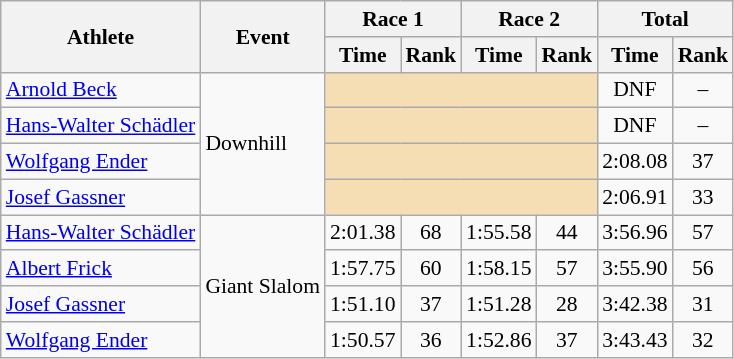<table class="wikitable" style="font-size:90%">
<tr>
<th rowspan="2">Athlete</th>
<th rowspan="2">Event</th>
<th colspan="2">Race 1</th>
<th colspan="2">Race 2</th>
<th colspan="2">Total</th>
</tr>
<tr>
<th>Time</th>
<th>Rank</th>
<th>Time</th>
<th>Rank</th>
<th>Time</th>
<th>Rank</th>
</tr>
<tr>
<td><a href='#'>Arnold Beck</a></td>
<td rowspan="4">Downhill</td>
<td colspan="4" bgcolor="wheat"></td>
<td align="center">DNF</td>
<td align="center">–</td>
</tr>
<tr>
<td><a href='#'>Hans-Walter Schädler</a></td>
<td colspan="4" bgcolor="wheat"></td>
<td align="center">DNF</td>
<td align="center">–</td>
</tr>
<tr>
<td><a href='#'>Wolfgang Ender</a></td>
<td colspan="4" bgcolor="wheat"></td>
<td align="center">2:08.08</td>
<td align="center">37</td>
</tr>
<tr>
<td><a href='#'>Josef Gassner</a></td>
<td colspan="4" bgcolor="wheat"></td>
<td align="center">2:06.91</td>
<td align="center">33</td>
</tr>
<tr>
<td><a href='#'>Hans-Walter Schädler</a></td>
<td rowspan="4">Giant Slalom</td>
<td align="center">2:01.38</td>
<td align="center">68</td>
<td align="center">1:55.58</td>
<td align="center">44</td>
<td align="center">3:56.96</td>
<td align="center">57</td>
</tr>
<tr>
<td><a href='#'>Albert Frick</a></td>
<td align="center">1:57.75</td>
<td align="center">60</td>
<td align="center">1:58.15</td>
<td align="center">57</td>
<td align="center">3:55.90</td>
<td align="center">56</td>
</tr>
<tr>
<td><a href='#'>Josef Gassner</a></td>
<td align="center">1:51.10</td>
<td align="center">37</td>
<td align="center">1:51.28</td>
<td align="center">28</td>
<td align="center">3:42.38</td>
<td align="center">31</td>
</tr>
<tr>
<td><a href='#'>Wolfgang Ender</a></td>
<td align="center">1:50.57</td>
<td align="center">36</td>
<td align="center">1:52.86</td>
<td align="center">37</td>
<td align="center">3:43.43</td>
<td align="center">32</td>
</tr>
</table>
